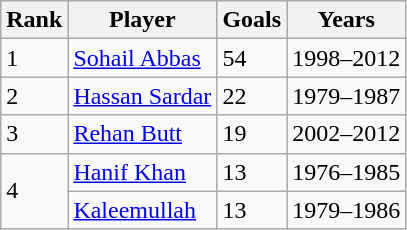<table class="wikitable">
<tr>
<th>Rank</th>
<th>Player</th>
<th>Goals</th>
<th>Years</th>
</tr>
<tr>
<td>1</td>
<td> <a href='#'>Sohail Abbas</a></td>
<td>54</td>
<td>1998–2012</td>
</tr>
<tr>
<td>2</td>
<td> <a href='#'>Hassan Sardar</a></td>
<td>22</td>
<td>1979–1987</td>
</tr>
<tr>
<td>3</td>
<td> <a href='#'>Rehan Butt</a></td>
<td>19</td>
<td>2002–2012</td>
</tr>
<tr>
<td rowspan="2">4</td>
<td> <a href='#'>Hanif Khan</a></td>
<td>13</td>
<td>1976–1985</td>
</tr>
<tr>
<td> <a href='#'>Kaleemullah</a></td>
<td>13</td>
<td>1979–1986</td>
</tr>
</table>
